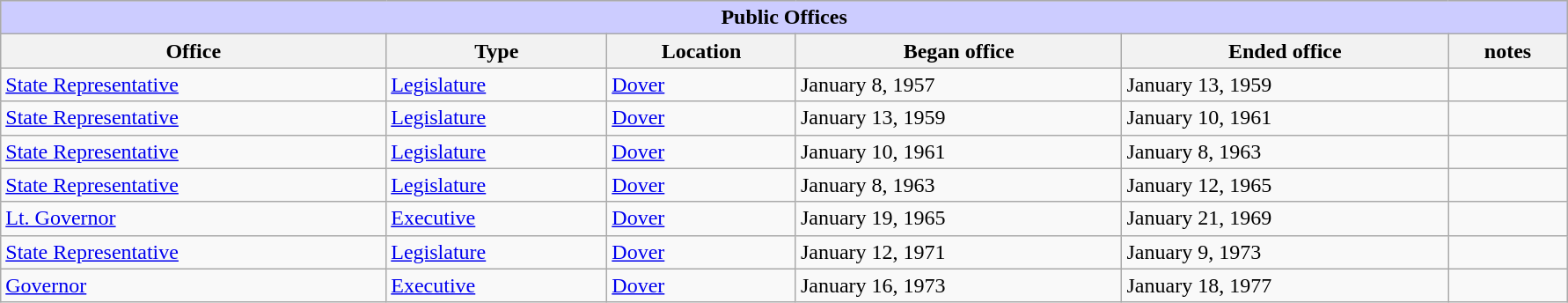<table class=wikitable style="width: 94%" style="text-align: center;" align="center">
<tr bgcolor=#cccccc>
<th colspan=7 style="background: #ccccff;">Public Offices</th>
</tr>
<tr>
<th><strong>Office</strong></th>
<th><strong>Type</strong></th>
<th><strong>Location</strong></th>
<th><strong>Began office</strong></th>
<th><strong>Ended office</strong></th>
<th><strong>notes</strong></th>
</tr>
<tr>
<td><a href='#'>State Representative</a></td>
<td><a href='#'>Legislature</a></td>
<td><a href='#'>Dover</a></td>
<td>January 8, 1957</td>
<td>January 13, 1959</td>
<td></td>
</tr>
<tr>
<td><a href='#'>State Representative</a></td>
<td><a href='#'>Legislature</a></td>
<td><a href='#'>Dover</a></td>
<td>January 13, 1959</td>
<td>January 10, 1961</td>
<td></td>
</tr>
<tr>
<td><a href='#'>State Representative</a></td>
<td><a href='#'>Legislature</a></td>
<td><a href='#'>Dover</a></td>
<td>January 10, 1961</td>
<td>January 8, 1963</td>
<td></td>
</tr>
<tr>
<td><a href='#'>State Representative</a></td>
<td><a href='#'>Legislature</a></td>
<td><a href='#'>Dover</a></td>
<td>January 8, 1963</td>
<td>January 12, 1965</td>
<td></td>
</tr>
<tr>
<td><a href='#'>Lt. Governor</a></td>
<td><a href='#'>Executive</a></td>
<td><a href='#'>Dover</a></td>
<td>January 19, 1965</td>
<td>January 21, 1969</td>
<td></td>
</tr>
<tr>
<td><a href='#'>State Representative</a></td>
<td><a href='#'>Legislature</a></td>
<td><a href='#'>Dover</a></td>
<td>January 12, 1971</td>
<td>January 9, 1973</td>
<td></td>
</tr>
<tr>
<td><a href='#'>Governor</a></td>
<td><a href='#'>Executive</a></td>
<td><a href='#'>Dover</a></td>
<td>January 16, 1973</td>
<td>January 18, 1977</td>
<td></td>
</tr>
</table>
